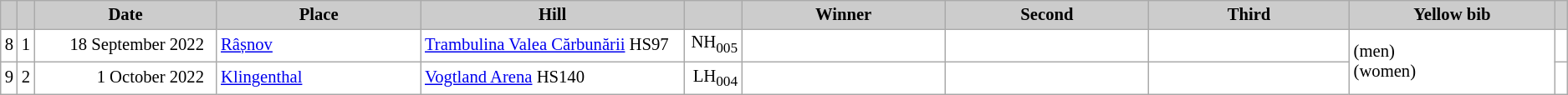<table class="wikitable plainrowheaders" style="background:#fff; font-size:86%; line-height:16px; border:grey solid 1px; border-collapse:collapse;">
<tr style="background:#ccc; text-align:center;">
<th scope="col" style="background:#ccc; width=30 px;"></th>
<th scope="col" style="background:#ccc; width=45 px;"></th>
<th scope="col" style="background:#ccc; width:160px;">Date</th>
<th scope="col" style="background:#ccc; width:180px;">Place</th>
<th scope="col" style="background:#ccc; width:240px;">Hill</th>
<th scope="col" style="background:#ccc; width:40px;"></th>
<th scope="col" style="background:#ccc; width:185px;">Winner</th>
<th scope="col" style="background:#ccc; width:185px;">Second</th>
<th scope="col" style="background:#ccc; width:185px;">Third</th>
<th scope="col" style="background:#ccc; width:185px;">Yellow bib</th>
<th scope="col" style="background:#ccc; width:5px;"></th>
</tr>
<tr>
<td align=center>8</td>
<td align=center>1</td>
<td align=right>18 September 2022  </td>
<td> <a href='#'>Râșnov</a></td>
<td><a href='#'>Trambulina Valea Cărbunării</a> HS97</td>
<td align=right>NH<sub>005</sub></td>
<td></td>
<td></td>
<td></td>
<td rowspan=2> (men)<br> (women)</td>
<td></td>
</tr>
<tr>
<td align=center>9</td>
<td align=center>2</td>
<td align=right>1 October 2022  </td>
<td> <a href='#'>Klingenthal</a></td>
<td><a href='#'>Vogtland Arena</a> HS140</td>
<td align=right>LH<sub>004</sub></td>
<td></td>
<td></td>
<td></td>
<td></td>
</tr>
</table>
